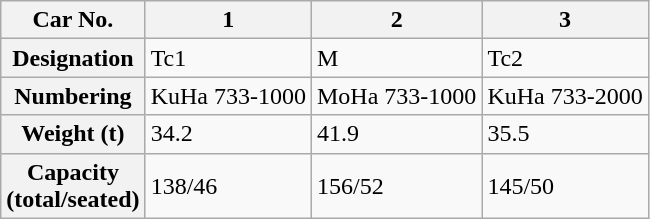<table class="wikitable">
<tr>
<th>Car No.</th>
<th>1</th>
<th>2</th>
<th>3</th>
</tr>
<tr>
<th>Designation</th>
<td>Tc1</td>
<td>M</td>
<td>Tc2</td>
</tr>
<tr>
<th>Numbering</th>
<td>KuHa 733-1000</td>
<td>MoHa 733-1000</td>
<td>KuHa 733-2000</td>
</tr>
<tr>
<th>Weight (t)</th>
<td>34.2</td>
<td>41.9</td>
<td>35.5</td>
</tr>
<tr>
<th>Capacity<br>(total/seated)</th>
<td>138/46</td>
<td>156/52</td>
<td>145/50</td>
</tr>
</table>
